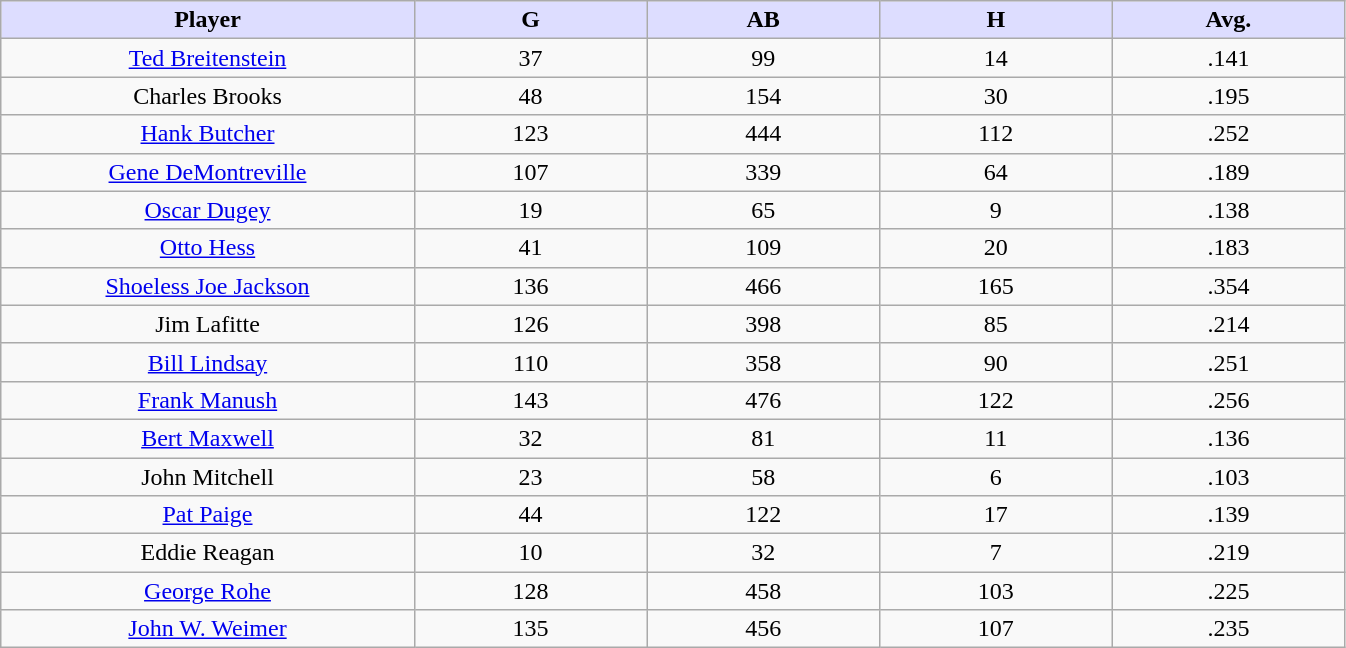<table class="wikitable sortable">
<tr>
<th style="background:#ddf; width:16%;">Player</th>
<th style="background:#ddf; width:9%;">G</th>
<th style="background:#ddf; width:9%;">AB</th>
<th style="background:#ddf; width:9%;">H</th>
<th style="background:#ddf; width:9%;">Avg.</th>
</tr>
<tr style="text-align:center;">
<td><a href='#'>Ted Breitenstein</a></td>
<td>37</td>
<td>99</td>
<td>14</td>
<td>.141</td>
</tr>
<tr style="text-align:center;">
<td>Charles Brooks</td>
<td>48</td>
<td>154</td>
<td>30</td>
<td>.195</td>
</tr>
<tr style="text-align:center;">
<td><a href='#'>Hank Butcher</a></td>
<td>123</td>
<td>444</td>
<td>112</td>
<td>.252</td>
</tr>
<tr style="text-align:center;">
<td><a href='#'>Gene DeMontreville</a></td>
<td>107</td>
<td>339</td>
<td>64</td>
<td>.189</td>
</tr>
<tr style="text-align:center;">
<td><a href='#'>Oscar Dugey</a></td>
<td>19</td>
<td>65</td>
<td>9</td>
<td>.138</td>
</tr>
<tr style="text-align:center;">
<td><a href='#'>Otto Hess</a></td>
<td>41</td>
<td>109</td>
<td>20</td>
<td>.183</td>
</tr>
<tr style="text-align:center;">
<td><a href='#'>Shoeless Joe Jackson</a></td>
<td>136</td>
<td>466</td>
<td>165</td>
<td>.354</td>
</tr>
<tr style="text-align:center;">
<td>Jim Lafitte</td>
<td>126</td>
<td>398</td>
<td>85</td>
<td>.214</td>
</tr>
<tr style="text-align:center;">
<td><a href='#'>Bill Lindsay</a></td>
<td>110</td>
<td>358</td>
<td>90</td>
<td>.251</td>
</tr>
<tr style="text-align:center;">
<td><a href='#'>Frank Manush</a></td>
<td>143</td>
<td>476</td>
<td>122</td>
<td>.256</td>
</tr>
<tr style="text-align:center;">
<td><a href='#'>Bert Maxwell</a></td>
<td>32</td>
<td>81</td>
<td>11</td>
<td>.136</td>
</tr>
<tr style="text-align:center;">
<td>John Mitchell</td>
<td>23</td>
<td>58</td>
<td>6</td>
<td>.103</td>
</tr>
<tr style="text-align:center;">
<td><a href='#'>Pat Paige</a></td>
<td>44</td>
<td>122</td>
<td>17</td>
<td>.139</td>
</tr>
<tr style="text-align:center;">
<td>Eddie Reagan</td>
<td>10</td>
<td>32</td>
<td>7</td>
<td>.219</td>
</tr>
<tr style="text-align:center;">
<td><a href='#'>George Rohe</a></td>
<td>128</td>
<td>458</td>
<td>103</td>
<td>.225</td>
</tr>
<tr style="text-align:center;">
<td><a href='#'>John W. Weimer</a></td>
<td>135</td>
<td>456</td>
<td>107</td>
<td>.235</td>
</tr>
</table>
